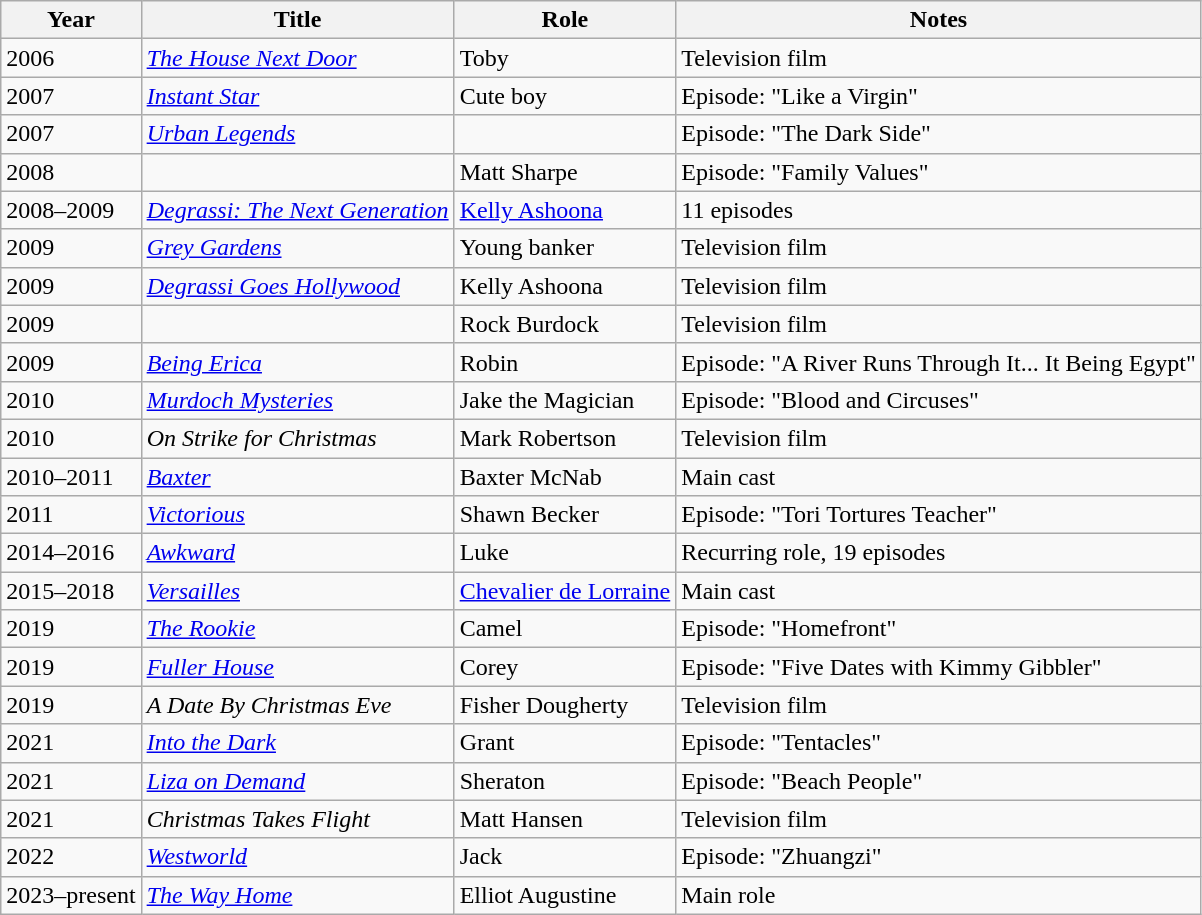<table class="wikitable sortable">
<tr>
<th>Year</th>
<th>Title</th>
<th>Role</th>
<th class="unsortable">Notes</th>
</tr>
<tr>
<td>2006</td>
<td data-sort-value="House Next Door, The"><em><a href='#'>The House Next Door</a></em></td>
<td>Toby</td>
<td>Television film</td>
</tr>
<tr>
<td>2007</td>
<td><em><a href='#'>Instant Star</a></em></td>
<td>Cute boy</td>
<td>Episode: "Like a Virgin"</td>
</tr>
<tr>
<td>2007</td>
<td><em><a href='#'>Urban Legends</a></em></td>
<td></td>
<td>Episode: "The Dark Side"</td>
</tr>
<tr>
<td>2008</td>
<td><em></em></td>
<td>Matt Sharpe</td>
<td>Episode: "Family Values"</td>
</tr>
<tr>
<td>2008–2009</td>
<td><em><a href='#'>Degrassi: The Next Generation</a></em></td>
<td><a href='#'>Kelly Ashoona</a></td>
<td>11 episodes</td>
</tr>
<tr>
<td>2009</td>
<td><em><a href='#'>Grey Gardens</a></em></td>
<td>Young banker</td>
<td>Television film</td>
</tr>
<tr>
<td>2009</td>
<td><em><a href='#'>Degrassi Goes Hollywood</a></em></td>
<td>Kelly Ashoona</td>
<td>Television film</td>
</tr>
<tr>
<td>2009</td>
<td><em></em></td>
<td>Rock Burdock</td>
<td>Television film</td>
</tr>
<tr>
<td>2009</td>
<td><em><a href='#'>Being Erica</a></em></td>
<td>Robin</td>
<td>Episode: "A River Runs Through It... It Being Egypt"</td>
</tr>
<tr>
<td>2010</td>
<td><em><a href='#'>Murdoch Mysteries</a></em></td>
<td>Jake the Magician</td>
<td>Episode: "Blood and Circuses"</td>
</tr>
<tr>
<td>2010</td>
<td><em>On Strike for Christmas</em></td>
<td>Mark Robertson</td>
<td>Television film</td>
</tr>
<tr>
<td>2010–2011</td>
<td><em><a href='#'>Baxter</a></em></td>
<td>Baxter McNab</td>
<td>Main cast</td>
</tr>
<tr>
<td>2011</td>
<td><em><a href='#'>Victorious</a></em></td>
<td>Shawn Becker</td>
<td>Episode: "Tori Tortures Teacher"</td>
</tr>
<tr>
<td>2014–2016</td>
<td><em><a href='#'>Awkward</a></em></td>
<td>Luke</td>
<td>Recurring role, 19 episodes</td>
</tr>
<tr>
<td>2015–2018</td>
<td><em><a href='#'>Versailles</a></em></td>
<td><a href='#'>Chevalier de Lorraine</a></td>
<td>Main cast</td>
</tr>
<tr>
<td>2019</td>
<td data-sort-value="Rookie, The"><em><a href='#'>The Rookie</a></em></td>
<td>Camel</td>
<td>Episode: "Homefront"</td>
</tr>
<tr>
<td>2019</td>
<td><em><a href='#'>Fuller House</a></em></td>
<td>Corey</td>
<td>Episode: "Five Dates with Kimmy Gibbler"</td>
</tr>
<tr>
<td>2019</td>
<td data-sort-value="Date By Christmas Eve, A"><em>A Date By Christmas Eve</em></td>
<td>Fisher Dougherty</td>
<td>Television film</td>
</tr>
<tr>
<td>2021</td>
<td><em><a href='#'>Into the Dark</a></em></td>
<td>Grant</td>
<td>Episode: "Tentacles"</td>
</tr>
<tr>
<td>2021</td>
<td><em><a href='#'>Liza on Demand</a></em></td>
<td>Sheraton</td>
<td>Episode: "Beach People"</td>
</tr>
<tr>
<td>2021</td>
<td><em>Christmas Takes Flight</em></td>
<td>Matt Hansen</td>
<td>Television film</td>
</tr>
<tr>
<td>2022</td>
<td><em><a href='#'>Westworld</a></em></td>
<td>Jack</td>
<td>Episode: "Zhuangzi"</td>
</tr>
<tr>
<td>2023–present</td>
<td data-sort-value="Way Home, The"><em><a href='#'>The Way Home</a></em></td>
<td>Elliot Augustine</td>
<td>Main role</td>
</tr>
</table>
